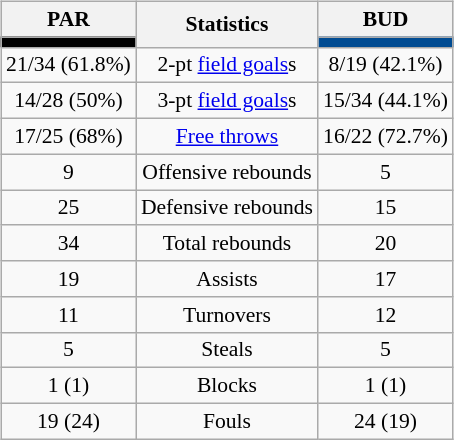<table style="width:100%;">
<tr>
<td valign=top align=right width=33%><br>













</td>
<td style="vertical-align:top; align:center; width:33%;"><br><table style="width:100%;">
<tr>
<td style="width=50%;"></td>
<td></td>
<td style="width=50%;"></td>
</tr>
</table>
<table class="wikitable" style="font-size:90%; text-align:center; margin:auto;" align=center>
<tr>
<th>PAR</th>
<th rowspan=2>Statistics</th>
<th>BUD</th>
</tr>
<tr>
<td style="background:#000000;"></td>
<td style="background:#004B92;"></td>
</tr>
<tr>
<td>21/34 (61.8%)</td>
<td>2-pt <a href='#'>field goals</a>s</td>
<td>8/19 (42.1%)</td>
</tr>
<tr>
<td>14/28 (50%)</td>
<td>3-pt <a href='#'>field goals</a>s</td>
<td>15/34 (44.1%)</td>
</tr>
<tr>
<td>17/25 (68%)</td>
<td><a href='#'>Free throws</a></td>
<td>16/22 (72.7%)</td>
</tr>
<tr>
<td>9</td>
<td>Offensive rebounds</td>
<td>5</td>
</tr>
<tr>
<td>25</td>
<td>Defensive rebounds</td>
<td>15</td>
</tr>
<tr>
<td>34</td>
<td>Total rebounds</td>
<td>20</td>
</tr>
<tr>
<td>19</td>
<td>Assists</td>
<td>17</td>
</tr>
<tr>
<td>11</td>
<td>Turnovers</td>
<td>12</td>
</tr>
<tr>
<td>5</td>
<td>Steals</td>
<td>5</td>
</tr>
<tr>
<td>1 (1)</td>
<td>Blocks</td>
<td>1 (1)</td>
</tr>
<tr>
<td>19 (24)</td>
<td>Fouls</td>
<td>24 (19)</td>
</tr>
</table>
</td>
<td style="vertical-align:top; align:left; width:33%;"><br>













</td>
</tr>
</table>
